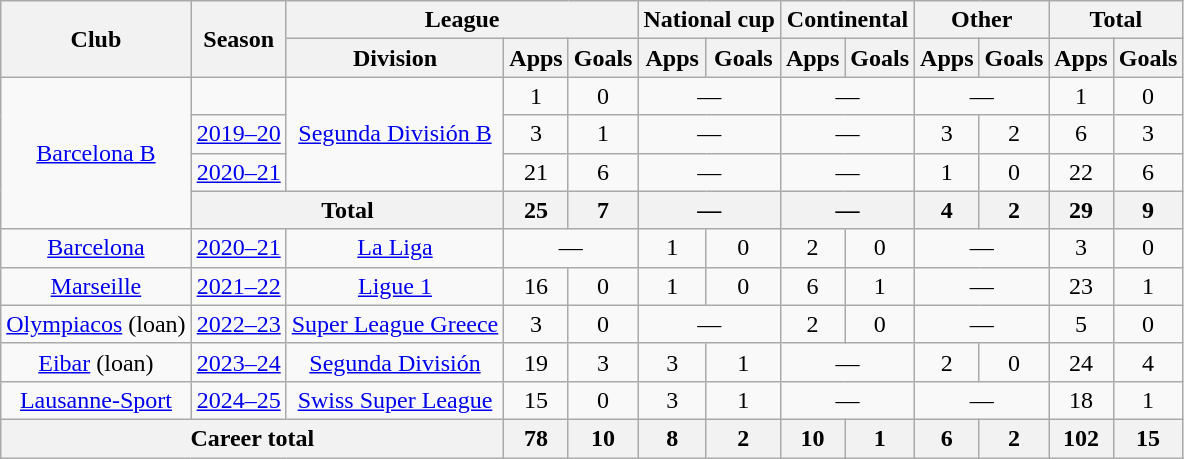<table class="wikitable" style="text-align:center">
<tr>
<th rowspan="2">Club</th>
<th rowspan="2">Season</th>
<th colspan="3">League</th>
<th colspan="2">National cup</th>
<th colspan="2">Continental</th>
<th colspan="2">Other</th>
<th colspan="2">Total</th>
</tr>
<tr>
<th>Division</th>
<th>Apps</th>
<th>Goals</th>
<th>Apps</th>
<th>Goals</th>
<th>Apps</th>
<th>Goals</th>
<th>Apps</th>
<th>Goals</th>
<th>Apps</th>
<th>Goals</th>
</tr>
<tr>
<td rowspan="4"><a href='#'>Barcelona B</a></td>
<td></td>
<td rowspan="3"><a href='#'>Segunda División B</a></td>
<td>1</td>
<td>0</td>
<td colspan="2">—</td>
<td colspan="2">—</td>
<td colspan="2">—</td>
<td>1</td>
<td>0</td>
</tr>
<tr>
<td><a href='#'>2019–20</a></td>
<td>3</td>
<td>1</td>
<td colspan="2">—</td>
<td colspan="2">—</td>
<td>3</td>
<td>2</td>
<td>6</td>
<td>3</td>
</tr>
<tr>
<td><a href='#'>2020–21</a></td>
<td>21</td>
<td>6</td>
<td colspan="2">—</td>
<td colspan="2">—</td>
<td>1</td>
<td>0</td>
<td>22</td>
<td>6</td>
</tr>
<tr>
<th colspan="2">Total</th>
<th>25</th>
<th>7</th>
<th colspan="2">—</th>
<th colspan="2">—</th>
<th>4</th>
<th>2</th>
<th>29</th>
<th>9</th>
</tr>
<tr>
<td><a href='#'>Barcelona</a></td>
<td><a href='#'>2020–21</a></td>
<td><a href='#'>La Liga</a></td>
<td colspan="2">—</td>
<td>1</td>
<td>0</td>
<td>2</td>
<td>0</td>
<td colspan="2">—</td>
<td>3</td>
<td>0</td>
</tr>
<tr>
<td><a href='#'>Marseille</a></td>
<td><a href='#'>2021–22</a></td>
<td><a href='#'>Ligue 1</a></td>
<td>16</td>
<td>0</td>
<td>1</td>
<td>0</td>
<td>6</td>
<td>1</td>
<td colspan="2">—</td>
<td>23</td>
<td>1</td>
</tr>
<tr>
<td><a href='#'>Olympiacos</a> (loan)</td>
<td><a href='#'>2022–23</a></td>
<td><a href='#'>Super League Greece</a></td>
<td>3</td>
<td>0</td>
<td colspan="2">—</td>
<td>2</td>
<td>0</td>
<td colspan="2">—</td>
<td>5</td>
<td>0</td>
</tr>
<tr>
<td><a href='#'>Eibar</a> (loan)</td>
<td><a href='#'>2023–24</a></td>
<td><a href='#'>Segunda División</a></td>
<td>19</td>
<td>3</td>
<td>3</td>
<td>1</td>
<td colspan="2">—</td>
<td>2</td>
<td>0</td>
<td>24</td>
<td>4</td>
</tr>
<tr>
<td><a href='#'>Lausanne-Sport</a></td>
<td><a href='#'>2024–25</a></td>
<td><a href='#'>Swiss Super League</a></td>
<td>15</td>
<td>0</td>
<td>3</td>
<td>1</td>
<td colspan="2">—</td>
<td colspan="2">—</td>
<td>18</td>
<td>1</td>
</tr>
<tr>
<th colspan="3">Career total</th>
<th>78</th>
<th>10</th>
<th>8</th>
<th>2</th>
<th>10</th>
<th>1</th>
<th>6</th>
<th>2</th>
<th>102</th>
<th>15</th>
</tr>
</table>
